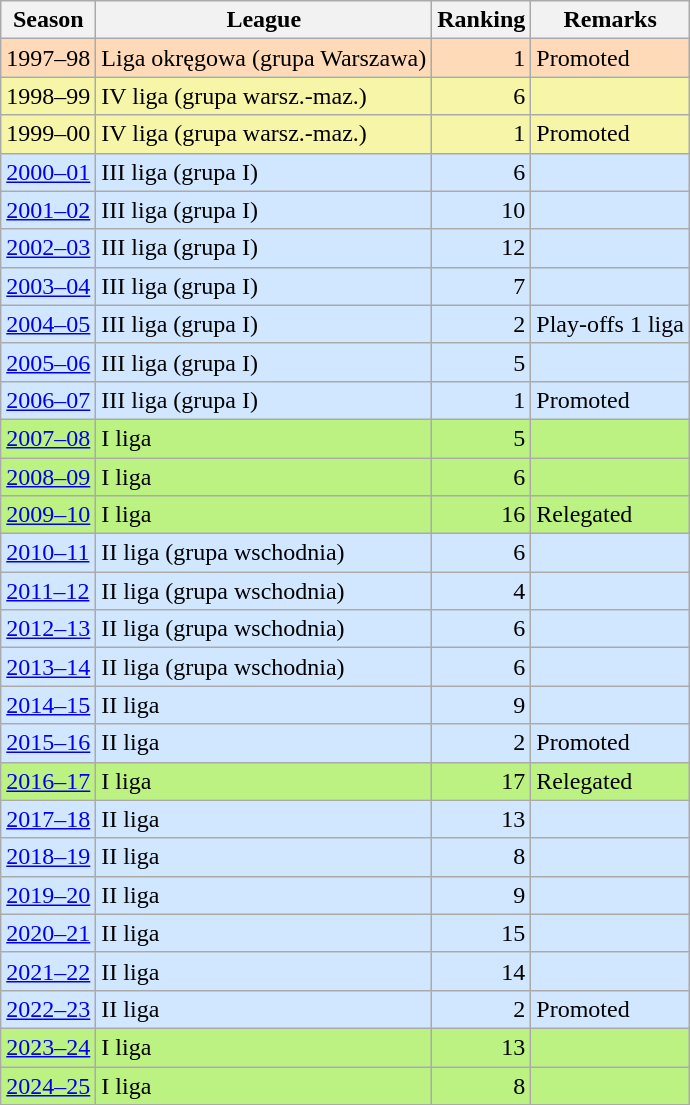<table class="wikitable">
<tr>
<th>Season</th>
<th>League</th>
<th>Ranking</th>
<th>Remarks</th>
</tr>
<tr bgcolor="#ffdab9">
<td align="right">1997–98</td>
<td>Liga okręgowa (grupa Warszawa)</td>
<td align="right">1</td>
<td>Promoted</td>
</tr>
<tr bgcolor="#f7f6a8">
<td>1998–99</td>
<td>IV liga (grupa warsz.-maz.)</td>
<td align="right">6</td>
<td></td>
</tr>
<tr bgcolor="#f7f6a8">
<td>1999–00</td>
<td>IV liga (grupa warsz.-maz.)</td>
<td align="right">1</td>
<td>Promoted</td>
</tr>
<tr bgcolor="#d0e7ff">
<td><a href='#'>2000–01</a></td>
<td>III liga (grupa I)</td>
<td align="right">6</td>
<td></td>
</tr>
<tr bgcolor="#d0e7ff">
<td><a href='#'>2001–02</a></td>
<td>III liga (grupa I)</td>
<td align="right">10</td>
<td></td>
</tr>
<tr bgcolor="#d0e7ff">
<td><a href='#'>2002–03</a></td>
<td>III liga (grupa I)</td>
<td align="right">12</td>
<td></td>
</tr>
<tr bgcolor="#d0e7ff">
<td><a href='#'>2003–04</a></td>
<td>III liga (grupa I)</td>
<td align="right">7</td>
<td></td>
</tr>
<tr bgcolor="#d0e7ff">
<td><a href='#'>2004–05</a></td>
<td>III liga (grupa I)</td>
<td align="right">2</td>
<td>Play-offs 1 liga</td>
</tr>
<tr bgcolor="#d0e7ff">
<td><a href='#'>2005–06</a></td>
<td>III liga (grupa I)</td>
<td align="right">5</td>
<td></td>
</tr>
<tr bgcolor="#d0e7ff">
<td><a href='#'>2006–07</a></td>
<td>III liga (grupa I)</td>
<td align="right">1</td>
<td>Promoted</td>
</tr>
<tr bgcolor="#bcf282">
<td><a href='#'>2007–08</a></td>
<td>I liga</td>
<td align="right">5</td>
<td></td>
</tr>
<tr bgcolor="#bcf282">
<td><a href='#'>2008–09</a></td>
<td>I liga</td>
<td align="right">6</td>
<td></td>
</tr>
<tr bgcolor="#bcf282">
<td><a href='#'>2009–10</a></td>
<td>I liga</td>
<td align="right">16</td>
<td>Relegated</td>
</tr>
<tr bgcolor="#d0e7ff">
<td><a href='#'>2010–11</a></td>
<td>II liga (grupa wschodnia)</td>
<td align="right">6</td>
<td></td>
</tr>
<tr bgcolor="#d0e7ff">
<td><a href='#'>2011–12</a></td>
<td>II liga (grupa wschodnia)</td>
<td align="right">4</td>
<td></td>
</tr>
<tr bgcolor="#d0e7ff">
<td><a href='#'>2012–13</a></td>
<td>II liga (grupa wschodnia)</td>
<td align="right">6</td>
<td></td>
</tr>
<tr bgcolor="#d0e7ff">
<td><a href='#'>2013–14</a></td>
<td>II liga (grupa wschodnia)</td>
<td align="right">6</td>
<td></td>
</tr>
<tr bgcolor="#d0e7ff">
<td><a href='#'>2014–15</a></td>
<td>II liga</td>
<td align="right">9</td>
<td></td>
</tr>
<tr bgcolor="#d0e7ff">
<td><a href='#'>2015–16</a></td>
<td>II liga</td>
<td align="right">2</td>
<td>Promoted</td>
</tr>
<tr bgcolor="#bcf282">
<td><a href='#'>2016–17</a></td>
<td>I liga</td>
<td align="right">17</td>
<td>Relegated</td>
</tr>
<tr bgcolor="#d0e7ff">
<td><a href='#'>2017–18</a></td>
<td>II liga</td>
<td align="right">13</td>
<td></td>
</tr>
<tr bgcolor="#d0e7ff">
<td><a href='#'>2018–19</a></td>
<td>II liga</td>
<td align="right">8</td>
<td></td>
</tr>
<tr bgcolor="#d0e7ff">
<td><a href='#'>2019–20</a></td>
<td>II liga</td>
<td align="right">9</td>
<td></td>
</tr>
<tr bgcolor="#d0e7ff">
<td><a href='#'>2020–21</a></td>
<td>II liga</td>
<td align="right">15</td>
<td></td>
</tr>
<tr bgcolor="#d0e7ff">
<td><a href='#'>2021–22</a></td>
<td>II liga</td>
<td align="right">14</td>
<td></td>
</tr>
<tr bgcolor="#d0e7ff">
<td><a href='#'>2022–23</a></td>
<td>II liga</td>
<td align="right">2</td>
<td>Promoted</td>
</tr>
<tr bgcolor="#bcf282">
<td><a href='#'>2023–24</a></td>
<td>I liga</td>
<td align="right">13</td>
<td></td>
</tr>
<tr bgcolor="#bcf282">
<td><a href='#'>2024–25</a></td>
<td>I liga</td>
<td align="right">8</td>
<td></td>
</tr>
</table>
